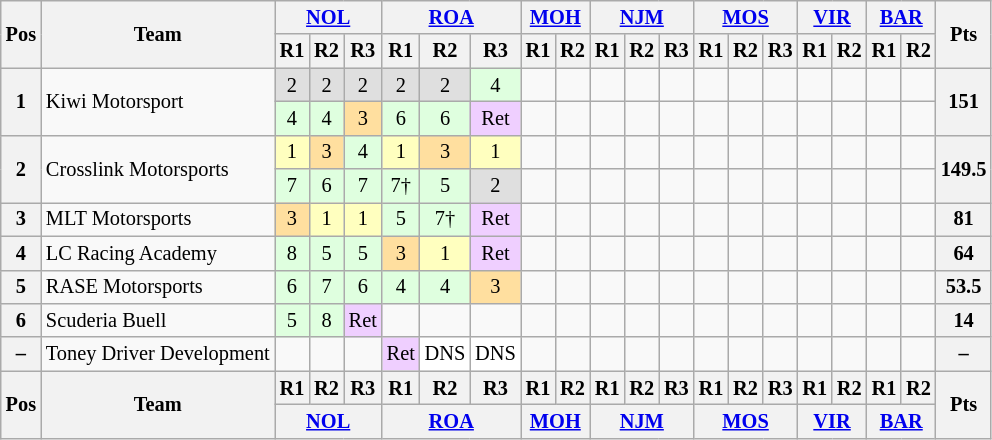<table class="wikitable" style="font-size: 85%;  text-align:center">
<tr>
<th rowspan="2">Pos</th>
<th rowspan="2">Team</th>
<th colspan="3"><a href='#'>NOL</a><br></th>
<th colspan="3"><a href='#'>ROA</a><br></th>
<th colspan="2"><a href='#'>MOH</a><br></th>
<th colspan="3"><a href='#'>NJM</a><br></th>
<th colspan="3"><a href='#'>MOS</a><br></th>
<th colspan="2"><a href='#'>VIR</a><br></th>
<th colspan="2"><a href='#'>BAR</a><br></th>
<th rowspan="2">Pts</th>
</tr>
<tr>
<th>R1</th>
<th>R2</th>
<th>R3</th>
<th>R1</th>
<th>R2</th>
<th>R3</th>
<th>R1</th>
<th>R2</th>
<th>R1</th>
<th>R2</th>
<th>R3</th>
<th>R1</th>
<th>R2</th>
<th>R3</th>
<th>R1</th>
<th>R2</th>
<th>R1</th>
<th>R2</th>
</tr>
<tr>
<th rowspan="2">1</th>
<td rowspan="2" style="text-align:left"> Kiwi Motorsport</td>
<td style="background:#DFDFDF">2</td>
<td style="background:#DFDFDF">2</td>
<td style="background:#DFDFDF">2</td>
<td style="background:#DFDFDF">2</td>
<td style="background:#DFDFDF">2</td>
<td style="background:#DFFFDF">4</td>
<td></td>
<td></td>
<td></td>
<td></td>
<td></td>
<td></td>
<td></td>
<td></td>
<td></td>
<td></td>
<td></td>
<td></td>
<th rowspan="2">151</th>
</tr>
<tr>
<td style="background:#DFFFDF">4</td>
<td style="background:#DFFFDF">4</td>
<td style="background:#FFDF9F">3</td>
<td style="background:#DFFFDF">6</td>
<td style="background:#DFFFDF">6</td>
<td style="background:#EFCFFF">Ret</td>
<td></td>
<td></td>
<td></td>
<td></td>
<td></td>
<td></td>
<td></td>
<td></td>
<td></td>
<td></td>
<td></td>
<td></td>
</tr>
<tr>
<th rowspan="2">2</th>
<td rowspan="2" style="text-align:left"> Crosslink Motorsports</td>
<td style="background:#FFFFBF">1</td>
<td style="background:#FFDF9F">3</td>
<td style="background:#DFFFDF">4</td>
<td style="background:#FFFFBF">1</td>
<td style="background:#FFDF9F">3</td>
<td style="background:#FFFFBF">1</td>
<td></td>
<td></td>
<td></td>
<td></td>
<td></td>
<td></td>
<td></td>
<td></td>
<td></td>
<td></td>
<td></td>
<td></td>
<th rowspan="2">149.5</th>
</tr>
<tr>
<td style="background:#DFFFDF">7</td>
<td style="background:#DFFFDF">6</td>
<td style="background:#DFFFDF">7</td>
<td style="background:#DFFFDF">7†</td>
<td style="background:#DFFFDF">5</td>
<td style="background:#DFDFDF">2</td>
<td></td>
<td></td>
<td></td>
<td></td>
<td></td>
<td></td>
<td></td>
<td></td>
<td></td>
<td></td>
<td></td>
<td></td>
</tr>
<tr>
<th>3</th>
<td style="text-align:left"> MLT Motorsports</td>
<td style="background:#FFDF9F">3</td>
<td style="background:#FFFFBF">1</td>
<td style="background:#FFFFBF">1</td>
<td style="background:#DFFFDF">5</td>
<td style="background:#DFFFDF">7†</td>
<td style="background:#EFCFFF">Ret</td>
<td></td>
<td></td>
<td></td>
<td></td>
<td></td>
<td></td>
<td></td>
<td></td>
<td></td>
<td></td>
<td></td>
<td></td>
<th>81</th>
</tr>
<tr>
<th>4</th>
<td style="text-align:left"> LC Racing Academy</td>
<td style="background:#DFFFDF">8</td>
<td style="background:#DFFFDF">5</td>
<td style="background:#DFFFDF">5</td>
<td style="background:#FFDF9F">3</td>
<td style="background:#FFFFBF">1</td>
<td style="background:#EFCFFF">Ret</td>
<td></td>
<td></td>
<td></td>
<td></td>
<td></td>
<td></td>
<td></td>
<td></td>
<td></td>
<td></td>
<td></td>
<td></td>
<th>64</th>
</tr>
<tr>
<th>5</th>
<td style="text-align:left"> RASE Motorsports</td>
<td style="background:#DFFFDF">6</td>
<td style="background:#DFFFDF">7</td>
<td style="background:#DFFFDF">6</td>
<td style="background:#DFFFDF">4</td>
<td style="background:#DFFFDF">4</td>
<td style="background:#FFDF9F">3</td>
<td></td>
<td></td>
<td></td>
<td></td>
<td></td>
<td></td>
<td></td>
<td></td>
<td></td>
<td></td>
<td></td>
<td></td>
<th>53.5</th>
</tr>
<tr>
<th>6</th>
<td style="text-align:left"> Scuderia Buell</td>
<td style="background:#DFFFDF">5</td>
<td style="background:#DFFFDF">8</td>
<td style="background:#EFCFFF">Ret</td>
<td></td>
<td></td>
<td></td>
<td></td>
<td></td>
<td></td>
<td></td>
<td></td>
<td></td>
<td></td>
<td></td>
<td></td>
<td></td>
<td></td>
<td></td>
<th>14</th>
</tr>
<tr>
<th>–</th>
<td style="text-align: left;"> Toney Driver Development</td>
<td></td>
<td></td>
<td></td>
<td style="background:#EFCFFF">Ret</td>
<td style="background:#FFFFFF">DNS</td>
<td style="background:#FFFFFF">DNS</td>
<td></td>
<td></td>
<td></td>
<td></td>
<td></td>
<td></td>
<td></td>
<td></td>
<td></td>
<td></td>
<td></td>
<td></td>
<th>–</th>
</tr>
<tr>
<th rowspan="2">Pos</th>
<th rowspan="2">Team</th>
<th>R1</th>
<th>R2</th>
<th>R3</th>
<th>R1</th>
<th>R2</th>
<th>R3</th>
<th>R1</th>
<th>R2</th>
<th>R1</th>
<th>R2</th>
<th>R3</th>
<th>R1</th>
<th>R2</th>
<th>R3</th>
<th>R1</th>
<th>R2</th>
<th>R1</th>
<th>R2</th>
<th rowspan="2">Pts</th>
</tr>
<tr>
<th colspan="3"><a href='#'>NOL</a><br></th>
<th colspan="3"><a href='#'>ROA</a><br></th>
<th colspan="2"><a href='#'>MOH</a><br></th>
<th colspan="3"><a href='#'>NJM</a><br></th>
<th colspan="3"><a href='#'>MOS</a><br></th>
<th colspan="2"><a href='#'>VIR</a><br></th>
<th colspan="2"><a href='#'>BAR</a><br></th>
</tr>
</table>
